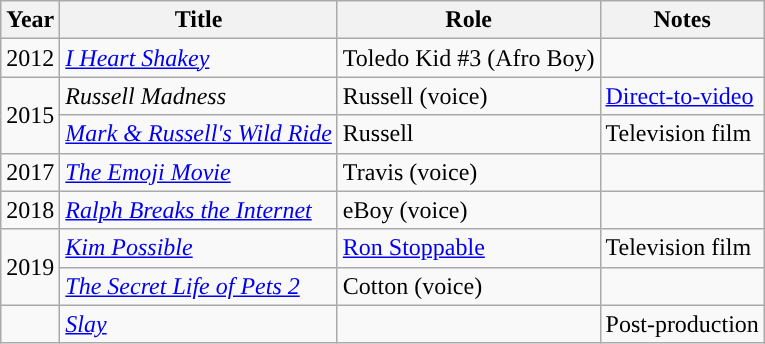<table class="wikitable sortable">
<tr>
<th>Year</th>
<th>Title</th>
<th>Role</th>
<th>Notes</th>
</tr>
<tr>
<td>2012</td>
<td><em><a href='#'>I Heart Shakey</a></em></td>
<td>Toledo Kid #3 (Afro Boy)</td>
<td></td>
</tr>
<tr>
<td rowspan="2">2015</td>
<td><em>Russell Madness</em></td>
<td>Russell (voice)</td>
<td><a href='#'>Direct-to-video</a></td>
</tr>
<tr>
<td><em><a href='#'>Mark & Russell's Wild Ride</a></em></td>
<td>Russell</td>
<td>Television film</td>
</tr>
<tr>
<td>2017</td>
<td><em><a href='#'>The Emoji Movie</a></em></td>
<td>Travis (voice)</td>
<td></td>
</tr>
<tr>
<td>2018</td>
<td><em><a href='#'>Ralph Breaks the Internet</a></em></td>
<td>eBoy (voice)</td>
<td></td>
</tr>
<tr>
<td rowspan="2">2019</td>
<td><em><a href='#'>Kim Possible</a></em></td>
<td><a href='#'>Ron Stoppable</a></td>
<td>Television film</td>
</tr>
<tr>
<td><em><a href='#'>The Secret Life of Pets 2</a></em></td>
<td>Cotton (voice)</td>
<td></td>
</tr>
<tr>
<td></td>
<td><em><a href='#'>Slay</a></em></td>
<td></td>
<td>Post-production</td>
</tr>
</table>
